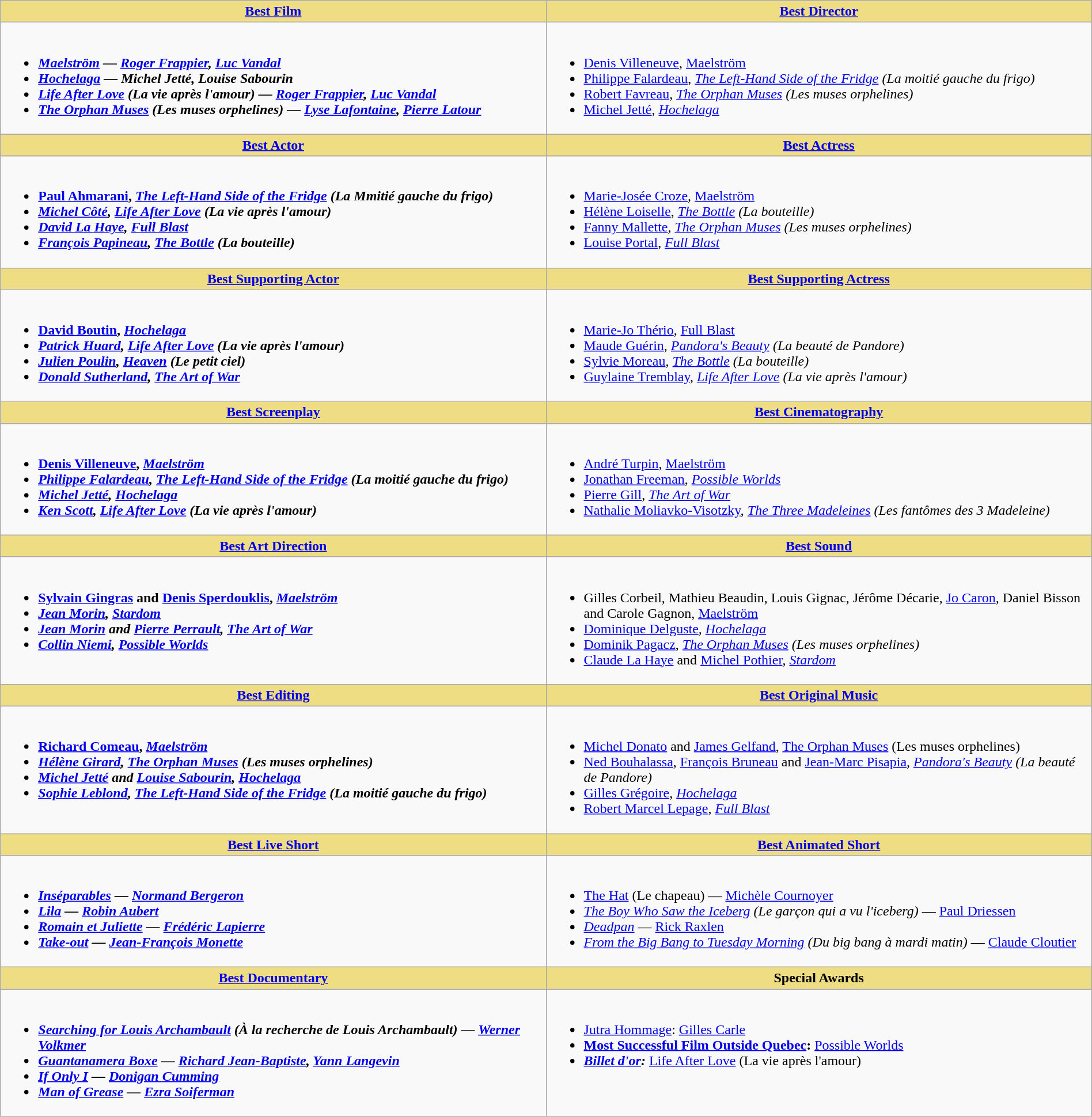<table class=wikitable width="100%">
<tr>
<th style="background:#EEDD82; width:50%"><a href='#'>Best Film</a></th>
<th style="background:#EEDD82; width:50%"><a href='#'>Best Director</a></th>
</tr>
<tr>
<td valign="top"><br><ul><li> <strong><em><a href='#'>Maelström</a><em> — <a href='#'>Roger Frappier</a>, <a href='#'>Luc Vandal</a><strong></li><li></em><a href='#'>Hochelaga</a><em> — Michel Jetté, Louise Sabourin</li><li></em><a href='#'>Life After Love</a> (La vie après l'amour)<em> — <a href='#'>Roger Frappier</a>, <a href='#'>Luc Vandal</a></li><li></em><a href='#'>The Orphan Muses</a> (Les muses orphelines)<em> — <a href='#'>Lyse Lafontaine</a>, <a href='#'>Pierre Latour</a></li></ul></td>
<td valign="top"><br><ul><li> </strong><a href='#'>Denis Villeneuve</a>, </em><a href='#'>Maelström</a></em></strong></li><li><a href='#'>Philippe Falardeau</a>, <em><a href='#'>The Left-Hand Side of the Fridge</a> (La moitié gauche du frigo)</em></li><li><a href='#'>Robert Favreau</a>, <em><a href='#'>The Orphan Muses</a> (Les muses orphelines)</em></li><li><a href='#'>Michel Jetté</a>, <em><a href='#'>Hochelaga</a></em></li></ul></td>
</tr>
<tr>
<th style="background:#EEDD82; width:50%"><a href='#'>Best Actor</a></th>
<th style="background:#EEDD82; width:50%"><a href='#'>Best Actress</a></th>
</tr>
<tr>
<td valign="top"><br><ul><li> <strong><a href='#'>Paul Ahmarani</a>, <em><a href='#'>The Left-Hand Side of the Fridge</a> (La Mmitié gauche du frigo)<strong><em></li><li><a href='#'>Michel Côté</a>, </em><a href='#'>Life After Love</a> (La vie après l'amour)<em></li><li><a href='#'>David La Haye</a>, </em><a href='#'>Full Blast</a><em></li><li><a href='#'>François Papineau</a>, </em><a href='#'>The Bottle</a> (La bouteille)<em></li></ul></td>
<td valign="top"><br><ul><li> </strong><a href='#'>Marie-Josée Croze</a>, </em><a href='#'>Maelström</a></em></strong></li><li><a href='#'>Hélène Loiselle</a>, <em><a href='#'>The Bottle</a> (La bouteille)</em></li><li><a href='#'>Fanny Mallette</a>, <em><a href='#'>The Orphan Muses</a> (Les muses orphelines)</em></li><li><a href='#'>Louise Portal</a>, <em><a href='#'>Full Blast</a></em></li></ul></td>
</tr>
<tr>
<th style="background:#EEDD82; width:50%"><a href='#'>Best Supporting Actor</a></th>
<th style="background:#EEDD82; width:50%"><a href='#'>Best Supporting Actress</a></th>
</tr>
<tr>
<td valign="top"><br><ul><li> <strong><a href='#'>David Boutin</a>, <em><a href='#'>Hochelaga</a><strong><em></li><li><a href='#'>Patrick Huard</a>, </em><a href='#'>Life After Love</a> (La vie après l'amour)<em></li><li><a href='#'>Julien Poulin</a>, </em><a href='#'>Heaven</a> (Le petit ciel)<em></li><li><a href='#'>Donald Sutherland</a>, </em><a href='#'>The Art of War</a><em></li></ul></td>
<td valign="top"><br><ul><li> </strong><a href='#'>Marie-Jo Thério</a>, </em><a href='#'>Full Blast</a></em></strong></li><li><a href='#'>Maude Guérin</a>, <em><a href='#'>Pandora's Beauty</a> (La beauté de Pandore)</em></li><li><a href='#'>Sylvie Moreau</a>, <em><a href='#'>The Bottle</a> (La bouteille)</em></li><li><a href='#'>Guylaine Tremblay</a>, <em><a href='#'>Life After Love</a> (La vie après l'amour)</em></li></ul></td>
</tr>
<tr>
<th style="background:#EEDD82; width:50%"><a href='#'>Best Screenplay</a></th>
<th style="background:#EEDD82; width:50%"><a href='#'>Best Cinematography</a></th>
</tr>
<tr>
<td valign="top"><br><ul><li> <strong><a href='#'>Denis Villeneuve</a>, <em><a href='#'>Maelström</a><strong><em></li><li><a href='#'>Philippe Falardeau</a>, </em><a href='#'>The Left-Hand Side of the Fridge</a> (La moitié gauche du frigo)<em></li><li><a href='#'>Michel Jetté</a>, </em><a href='#'>Hochelaga</a><em></li><li><a href='#'>Ken Scott</a>, </em><a href='#'>Life After Love</a> (La vie après l'amour)<em></li></ul></td>
<td valign="top"><br><ul><li> </strong><a href='#'>André Turpin</a>, </em><a href='#'>Maelström</a></em></strong></li><li><a href='#'>Jonathan Freeman</a>, <em><a href='#'>Possible Worlds</a></em></li><li><a href='#'>Pierre Gill</a>, <em><a href='#'>The Art of War</a></em></li><li><a href='#'>Nathalie Moliavko-Visotzky</a>, <em><a href='#'>The Three Madeleines</a> (Les fantômes des 3 Madeleine)</em></li></ul></td>
</tr>
<tr>
<th style="background:#EEDD82; width:50%"><a href='#'>Best Art Direction</a></th>
<th style="background:#EEDD82; width:50%"><a href='#'>Best Sound</a></th>
</tr>
<tr>
<td valign="top"><br><ul><li> <strong><a href='#'>Sylvain Gingras</a> and <a href='#'>Denis Sperdouklis</a>, <em><a href='#'>Maelström</a><strong><em></li><li><a href='#'>Jean Morin</a>, </em><a href='#'>Stardom</a><em></li><li><a href='#'>Jean Morin</a> and <a href='#'>Pierre Perrault</a>, </em><a href='#'>The Art of War</a><em></li><li><a href='#'>Collin Niemi</a>, </em><a href='#'>Possible Worlds</a><em></li></ul></td>
<td valign="top"><br><ul><li> </strong>Gilles Corbeil, Mathieu Beaudin, Louis Gignac, Jérôme Décarie, <a href='#'>Jo Caron</a>, Daniel Bisson and Carole Gagnon, </em><a href='#'>Maelström</a></em></strong></li><li><a href='#'>Dominique Delguste</a>, <em><a href='#'>Hochelaga</a></em></li><li><a href='#'>Dominik Pagacz</a>, <em><a href='#'>The Orphan Muses</a> (Les muses orphelines)</em></li><li><a href='#'>Claude La Haye</a> and <a href='#'>Michel Pothier</a>, <em><a href='#'>Stardom</a></em></li></ul></td>
</tr>
<tr>
<th style="background:#EEDD82; width:50%"><a href='#'>Best Editing</a></th>
<th style="background:#EEDD82; width:50%"><a href='#'>Best Original Music</a></th>
</tr>
<tr>
<td valign="top"><br><ul><li> <strong><a href='#'>Richard Comeau</a>, <em><a href='#'>Maelström</a><strong><em></li><li><a href='#'>Hélène Girard</a>, </em><a href='#'>The Orphan Muses</a> (Les muses orphelines)<em></li><li><a href='#'>Michel Jetté</a> and <a href='#'>Louise Sabourin</a>, </em><a href='#'>Hochelaga</a><em></li><li><a href='#'>Sophie Leblond</a>, </em><a href='#'>The Left-Hand Side of the Fridge</a> (La moitié gauche du frigo)<em></li></ul></td>
<td valign="top"><br><ul><li> </strong><a href='#'>Michel Donato</a> and <a href='#'>James Gelfand</a>, </em><a href='#'>The Orphan Muses</a> (Les muses orphelines)</em></strong></li><li><a href='#'>Ned Bouhalassa</a>, <a href='#'>François Bruneau</a> and <a href='#'>Jean-Marc Pisapia</a>, <em><a href='#'>Pandora's Beauty</a> (La beauté de Pandore)</em></li><li><a href='#'>Gilles Grégoire</a>, <em><a href='#'>Hochelaga</a></em></li><li><a href='#'>Robert Marcel Lepage</a>, <em><a href='#'>Full Blast</a></em></li></ul></td>
</tr>
<tr>
<th style="background:#EEDD82; width:50%"><a href='#'>Best Live Short</a></th>
<th style="background:#EEDD82; width:50%"><a href='#'>Best Animated Short</a></th>
</tr>
<tr>
<td valign="top"><br><ul><li> <strong><em><a href='#'>Inséparables</a><em> — <a href='#'>Normand Bergeron</a><strong></li><li></em><a href='#'>Lila</a><em> — <a href='#'>Robin Aubert</a></li><li></em><a href='#'>Romain et Juliette</a><em> — <a href='#'>Frédéric Lapierre</a></li><li></em><a href='#'>Take-out</a><em> — <a href='#'>Jean-François Monette</a></li></ul></td>
<td valign="top"><br><ul><li> </em></strong><a href='#'>The Hat</a> (Le chapeau)</em> — <a href='#'>Michèle Cournoyer</a></strong></li><li><em><a href='#'>The Boy Who Saw the Iceberg</a> (Le garçon qui a vu l'iceberg)</em> — <a href='#'>Paul Driessen</a></li><li><em><a href='#'>Deadpan</a></em> — <a href='#'>Rick Raxlen</a></li><li><em><a href='#'>From the Big Bang to Tuesday Morning</a> (Du big bang à mardi matin)</em> — <a href='#'>Claude Cloutier</a></li></ul></td>
</tr>
<tr>
<th style="background:#EEDD82; width:50%"><a href='#'>Best Documentary</a></th>
<th style="background:#EEDD82; width:50%">Special Awards</th>
</tr>
<tr>
<td valign="top"><br><ul><li> <strong><em><a href='#'>Searching for Louis Archambault</a> (À la recherche de Louis Archambault)<em> — <a href='#'>Werner Volkmer</a><strong></li><li></em><a href='#'>Guantanamera Boxe</a><em> — <a href='#'>Richard Jean-Baptiste</a>, <a href='#'>Yann Langevin</a></li><li></em><a href='#'>If Only I</a><em> — <a href='#'>Donigan Cumming</a></li><li></em><a href='#'>Man of Grease</a><em> — <a href='#'>Ezra Soiferman</a></li></ul></td>
<td valign="top"><br><ul><li><a href='#'>Jutra Hommage</a>: </strong><a href='#'>Gilles Carle</a><strong></li><li><a href='#'>Most Successful Film Outside Quebec</a>: </em></strong><a href='#'>Possible Worlds</a><strong><em></li><li><a href='#'>Billet d'or</a>: </em></strong><a href='#'>Life After Love</a> (La vie après l'amour)<strong><em></li></ul></td>
</tr>
</table>
